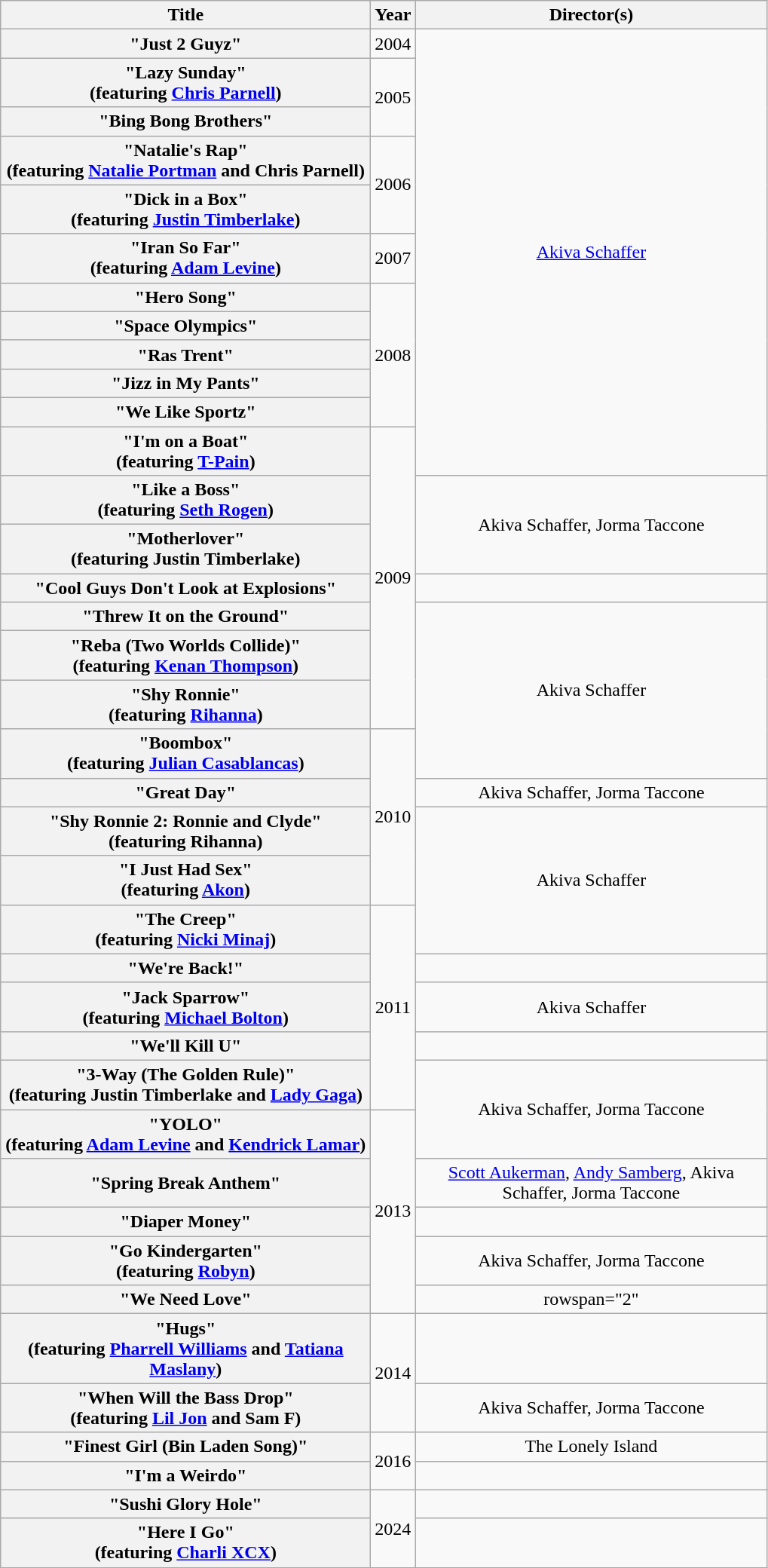<table class="wikitable plainrowheaders" style="text-align:center;">
<tr>
<th scope="col" style="width:20em;">Title</th>
<th scope="col">Year</th>
<th scope="col" style="width:19em;">Director(s)</th>
</tr>
<tr>
<th scope="row">"Just 2 Guyz"</th>
<td>2004</td>
<td rowspan="12"><a href='#'>Akiva Schaffer</a></td>
</tr>
<tr>
<th scope="row">"Lazy Sunday"<br><span>(featuring <a href='#'>Chris Parnell</a>)</span></th>
<td rowspan="2">2005</td>
</tr>
<tr>
<th scope="row">"Bing Bong Brothers"</th>
</tr>
<tr>
<th scope="row">"Natalie's Rap"<br><span>(featuring <a href='#'>Natalie Portman</a> and Chris Parnell)</span></th>
<td rowspan="2">2006</td>
</tr>
<tr>
<th scope="row">"Dick in a Box"<br><span>(featuring <a href='#'>Justin Timberlake</a>)</span></th>
</tr>
<tr>
<th scope="row">"Iran So Far"<br><span>(featuring <a href='#'>Adam Levine</a>)</span></th>
<td>2007</td>
</tr>
<tr>
<th scope="row">"Hero Song"</th>
<td rowspan="5">2008</td>
</tr>
<tr>
<th scope="row">"Space Olympics"</th>
</tr>
<tr>
<th scope="row">"Ras Trent"</th>
</tr>
<tr>
<th scope="row">"Jizz in My Pants"</th>
</tr>
<tr>
<th scope="row">"We Like Sportz"</th>
</tr>
<tr>
<th scope="row">"I'm on a Boat"<br><span>(featuring <a href='#'>T-Pain</a>)</span></th>
<td rowspan="7">2009</td>
</tr>
<tr>
<th scope="row">"Like a Boss"<br><span>(featuring <a href='#'>Seth Rogen</a>)</span></th>
<td rowspan="2">Akiva Schaffer, Jorma Taccone</td>
</tr>
<tr>
<th scope="row">"Motherlover"<br><span>(featuring Justin Timberlake)</span></th>
</tr>
<tr>
<th scope="row">"Cool Guys Don't Look at Explosions"</th>
<td></td>
</tr>
<tr>
<th scope="row">"Threw It on the Ground"</th>
<td rowspan="4">Akiva Schaffer</td>
</tr>
<tr>
<th scope="row">"Reba (Two Worlds Collide)"<br><span>(featuring <a href='#'>Kenan Thompson</a>)</span></th>
</tr>
<tr>
<th scope="row">"Shy Ronnie"<br><span>(featuring <a href='#'>Rihanna</a>)</span></th>
</tr>
<tr>
<th scope="row">"Boombox"<br><span>(featuring <a href='#'>Julian Casablancas</a>)</span></th>
<td rowspan="4">2010</td>
</tr>
<tr>
<th scope="row">"Great Day"</th>
<td>Akiva Schaffer, Jorma Taccone</td>
</tr>
<tr>
<th scope="row">"Shy Ronnie 2: Ronnie and Clyde"<br><span>(featuring Rihanna)</span></th>
<td rowspan="3">Akiva Schaffer</td>
</tr>
<tr>
<th scope="row">"I Just Had Sex"<br><span>(featuring <a href='#'>Akon</a>)</span></th>
</tr>
<tr>
<th scope="row">"The Creep"<br><span>(featuring <a href='#'>Nicki Minaj</a>)</span></th>
<td rowspan="5">2011</td>
</tr>
<tr>
<th scope="row">"We're Back!"</th>
<td></td>
</tr>
<tr>
<th scope="row">"Jack Sparrow"<br><span>(featuring <a href='#'>Michael Bolton</a>)</span></th>
<td>Akiva Schaffer</td>
</tr>
<tr>
<th scope="row">"We'll Kill U"</th>
<td></td>
</tr>
<tr>
<th scope="row">"3-Way (The Golden Rule)"<br><span>(featuring Justin Timberlake and <a href='#'>Lady Gaga</a>)</span></th>
<td rowspan="2">Akiva Schaffer, Jorma Taccone</td>
</tr>
<tr>
<th scope="row">"YOLO"<br><span>(featuring <a href='#'>Adam Levine</a> and <a href='#'>Kendrick Lamar</a>)</span></th>
<td rowspan="5">2013</td>
</tr>
<tr>
<th scope="row">"Spring Break Anthem"</th>
<td><a href='#'>Scott Aukerman</a>, <a href='#'>Andy Samberg</a>, Akiva Schaffer, Jorma Taccone</td>
</tr>
<tr>
<th scope="row">"Diaper Money"</th>
<td></td>
</tr>
<tr>
<th scope="row">"Go Kindergarten"<br><span>(featuring <a href='#'>Robyn</a>)</span></th>
<td>Akiva Schaffer, Jorma Taccone</td>
</tr>
<tr>
<th scope="row">"We Need Love"</th>
<td>rowspan="2" </td>
</tr>
<tr>
<th scope="row">"Hugs"<br><span>(featuring <a href='#'>Pharrell Williams</a> and <a href='#'>Tatiana Maslany</a>)</span></th>
<td rowspan="2">2014</td>
</tr>
<tr>
<th scope="row">"When Will the Bass Drop"<br><span>(featuring <a href='#'>Lil Jon</a> and Sam F)</span></th>
<td>Akiva Schaffer, Jorma Taccone</td>
</tr>
<tr>
<th scope="row">"Finest Girl (Bin Laden Song)"</th>
<td rowspan="2">2016</td>
<td>The Lonely Island</td>
</tr>
<tr>
<th scope="row">"I'm a Weirdo"</th>
<td></td>
</tr>
<tr>
<th scope="row">"Sushi Glory Hole"</th>
<td rowspan="2">2024</td>
<td></td>
</tr>
<tr>
<th scope="row">"Here I Go"<br><span>(featuring <a href='#'>Charli XCX</a>)</span></th>
<td></td>
</tr>
</table>
